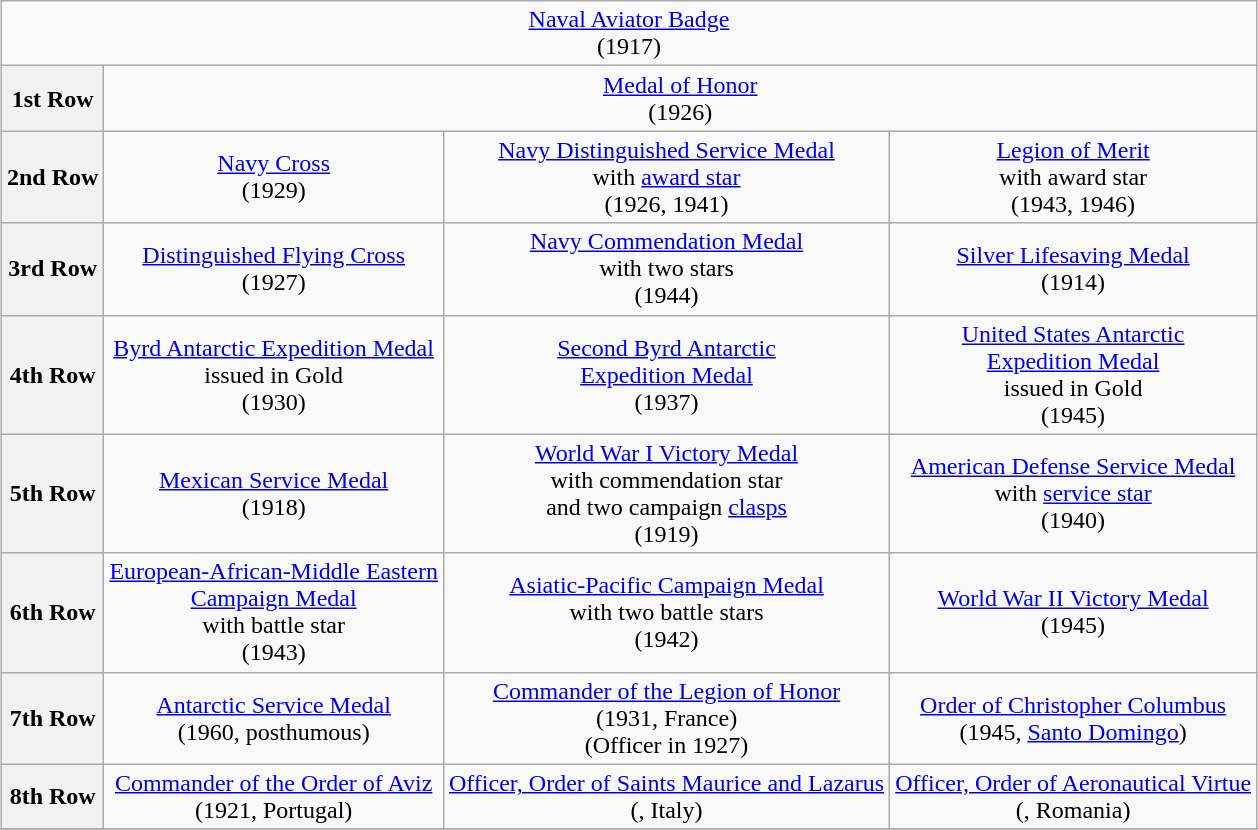<table class="wikitable" style="margin:1em auto; text-align:center;">
<tr>
<td colspan="9"><a href='#'>Naval Aviator Badge</a><br>(1917)</td>
</tr>
<tr>
<th>1st Row</th>
<td colspan="9"><a href='#'>Medal of Honor</a><br>(1926)</td>
</tr>
<tr>
<th>2nd Row</th>
<td colspan="3"><a href='#'>Navy Cross</a> <br>(1929)</td>
<td colspan="3"><a href='#'>Navy Distinguished Service Medal</a> <br>with <a href='#'>award star</a><br>(1926, 1941)</td>
<td colspan="3"><a href='#'>Legion of Merit</a><br>with award star<br>(1943, 1946)</td>
</tr>
<tr>
<th>3rd Row</th>
<td colspan="3"><a href='#'>Distinguished Flying Cross</a><br>(1927)</td>
<td colspan="3"><a href='#'>Navy Commendation Medal</a><br>with two stars<br>(1944)</td>
<td colspan="3"><a href='#'>Silver Lifesaving Medal</a><br>(1914)</td>
</tr>
<tr>
<th>4th Row</th>
<td colspan="3"><a href='#'>Byrd Antarctic Expedition Medal</a><br>issued in Gold <br>(1930)</td>
<td colspan="3"><a href='#'>Second Byrd Antarctic <br>Expedition Medal</a><br>(1937)</td>
<td colspan="3"><a href='#'>United States Antarctic <br>Expedition Medal</a><br>issued in Gold <br>(1945)</td>
</tr>
<tr>
<th>5th Row</th>
<td colspan="3"><a href='#'>Mexican Service Medal</a><br>(1918)</td>
<td colspan="3"><a href='#'>World War I Victory Medal</a><br>with commendation star <br>and two campaign <a href='#'>clasps</a><br>(1919)</td>
<td colspan="3"><a href='#'>American Defense Service Medal</a><br>with <a href='#'>service star</a><br>(1940)</td>
</tr>
<tr>
<th>6th Row</th>
<td colspan="3"><a href='#'>European-African-Middle Eastern <br>Campaign Medal</a><br>with battle star<br>(1943)</td>
<td colspan="3"><a href='#'>Asiatic-Pacific Campaign Medal</a><br>with two battle stars <br>(1942)</td>
<td colspan="3"><a href='#'>World War II Victory Medal</a> <br>(1945)</td>
</tr>
<tr>
<th>7th Row</th>
<td colspan="3"><a href='#'>Antarctic Service Medal</a><br>(1960, posthumous)</td>
<td colspan="3"><a href='#'>Commander of the Legion of Honor</a><br>(1931, France)<br>(Officer in 1927)</td>
<td colspan="3"><a href='#'>Order of Christopher Columbus</a><br>(1945, <a href='#'>Santo Domingo</a>)</td>
</tr>
<tr>
<th>8th Row</th>
<td colspan="3"><a href='#'>Commander of the Order of Aviz</a><br>(1921, Portugal)</td>
<td colspan="3"><a href='#'>Officer, Order of Saints Maurice and Lazarus</a><br>(, Italy)</td>
<td colspan="3"><a href='#'>Officer, Order of Aeronautical Virtue</a><br>(, Romania)</td>
</tr>
<tr>
</tr>
</table>
